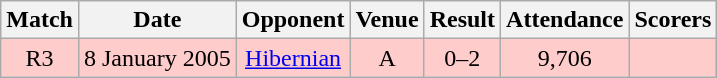<table class="wikitable" style="font-size:100%; text-align:center">
<tr>
<th>Match</th>
<th>Date</th>
<th>Opponent</th>
<th>Venue</th>
<th>Result</th>
<th>Attendance</th>
<th>Scorers</th>
</tr>
<tr style="background: #FFCCCC;">
<td>R3</td>
<td>8 January 2005</td>
<td><a href='#'>Hibernian</a></td>
<td>A</td>
<td>0–2</td>
<td>9,706</td>
<td></td>
</tr>
</table>
